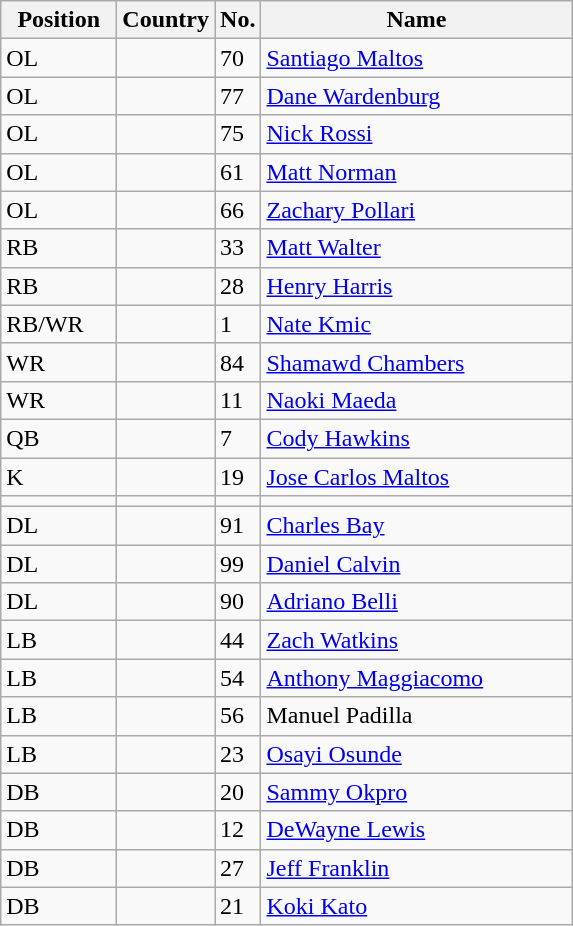<table class="wikitable" style="text-align:left;">
<tr>
<th width=70>Position</th>
<th width=20>Country</th>
<th width=20>No.</th>
<th width=200>Name</th>
</tr>
<tr>
<td style="text-align:left;">OL</td>
<td></td>
<td>70</td>
<td><a href='#'>Santiago Maltos</a></td>
</tr>
<tr>
<td style="text-align:left;">OL</td>
<td></td>
<td>77</td>
<td><a href='#'>Dane Wardenburg</a></td>
</tr>
<tr>
<td style="text-align:left;">OL</td>
<td></td>
<td>75</td>
<td><a href='#'>Nick Rossi</a></td>
</tr>
<tr>
<td style="text-align:left;">OL</td>
<td></td>
<td>61</td>
<td><a href='#'>Matt Norman</a></td>
</tr>
<tr>
<td style="text-align:left;">OL</td>
<td></td>
<td>66</td>
<td><a href='#'>Zachary Pollari</a></td>
</tr>
<tr>
<td style="text-align:left;">RB</td>
<td></td>
<td>33</td>
<td><a href='#'>Matt Walter</a></td>
</tr>
<tr>
<td style="text-align:left;">RB</td>
<td></td>
<td>28</td>
<td><a href='#'>Henry Harris</a></td>
</tr>
<tr>
<td style="text-align:left;">RB/WR</td>
<td></td>
<td>1</td>
<td><a href='#'>Nate Kmic</a></td>
</tr>
<tr>
<td style="text-align:left;">WR</td>
<td></td>
<td>84</td>
<td><a href='#'>Shamawd Chambers</a></td>
</tr>
<tr>
<td style="text-align:left;">WR</td>
<td></td>
<td>11</td>
<td><a href='#'>Naoki Maeda</a></td>
</tr>
<tr>
<td style="text-align:left;">QB</td>
<td></td>
<td>7</td>
<td><a href='#'>Cody Hawkins</a></td>
</tr>
<tr>
<td style="text-align:left;">K</td>
<td></td>
<td>19</td>
<td><a href='#'>Jose Carlos Maltos</a></td>
</tr>
<tr>
<td style="text-align:left;"></td>
<td></td>
<td></td>
<td></td>
</tr>
<tr>
<td style="text-align:left;">DL</td>
<td></td>
<td>91</td>
<td><a href='#'>Charles Bay</a></td>
</tr>
<tr>
<td style="text-align:left;">DL</td>
<td></td>
<td>99</td>
<td><a href='#'>Daniel Calvin</a></td>
</tr>
<tr>
<td style="text-align:left;">DL</td>
<td></td>
<td>90</td>
<td><a href='#'>Adriano Belli</a></td>
</tr>
<tr>
<td style="text-align:left;">LB</td>
<td></td>
<td>44</td>
<td><a href='#'>Zach Watkins</a></td>
</tr>
<tr>
<td style="text-align:left;">LB</td>
<td></td>
<td>54</td>
<td><a href='#'>Anthony Maggiacomo</a></td>
</tr>
<tr>
<td style="text-align:left;">LB</td>
<td></td>
<td>56</td>
<td>Manuel Padilla</td>
</tr>
<tr>
<td style="text-align:left;">LB</td>
<td></td>
<td>23</td>
<td><a href='#'>Osayi Osunde</a></td>
</tr>
<tr>
<td style="text-align:left;">DB</td>
<td></td>
<td>20</td>
<td><a href='#'>Sammy Okpro</a></td>
</tr>
<tr>
<td style="text-align:left;">DB</td>
<td></td>
<td>12</td>
<td><a href='#'>DeWayne Lewis</a></td>
</tr>
<tr>
<td style="text-align:left;">DB</td>
<td></td>
<td>27</td>
<td><a href='#'>Jeff Franklin</a></td>
</tr>
<tr>
<td style="text-align:left;">DB</td>
<td></td>
<td>21</td>
<td><a href='#'>Koki Kato</a></td>
</tr>
</table>
